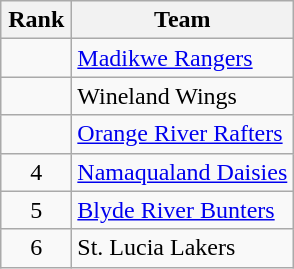<table class="wikitable">
<tr>
<th style="width: 40px;">Rank</th>
<th>Team</th>
</tr>
<tr>
<td style="text-align: center;"></td>
<td><a href='#'>Madikwe Rangers</a></td>
</tr>
<tr>
<td style="text-align: center;"></td>
<td>Wineland Wings</td>
</tr>
<tr>
<td style="text-align: center;"></td>
<td><a href='#'>Orange River Rafters</a></td>
</tr>
<tr>
<td style="text-align: center;">4</td>
<td><a href='#'>Namaqualand Daisies</a></td>
</tr>
<tr>
<td style="text-align: center;">5</td>
<td><a href='#'>Blyde River Bunters</a></td>
</tr>
<tr>
<td style="text-align: center;">6</td>
<td>St. Lucia Lakers</td>
</tr>
</table>
